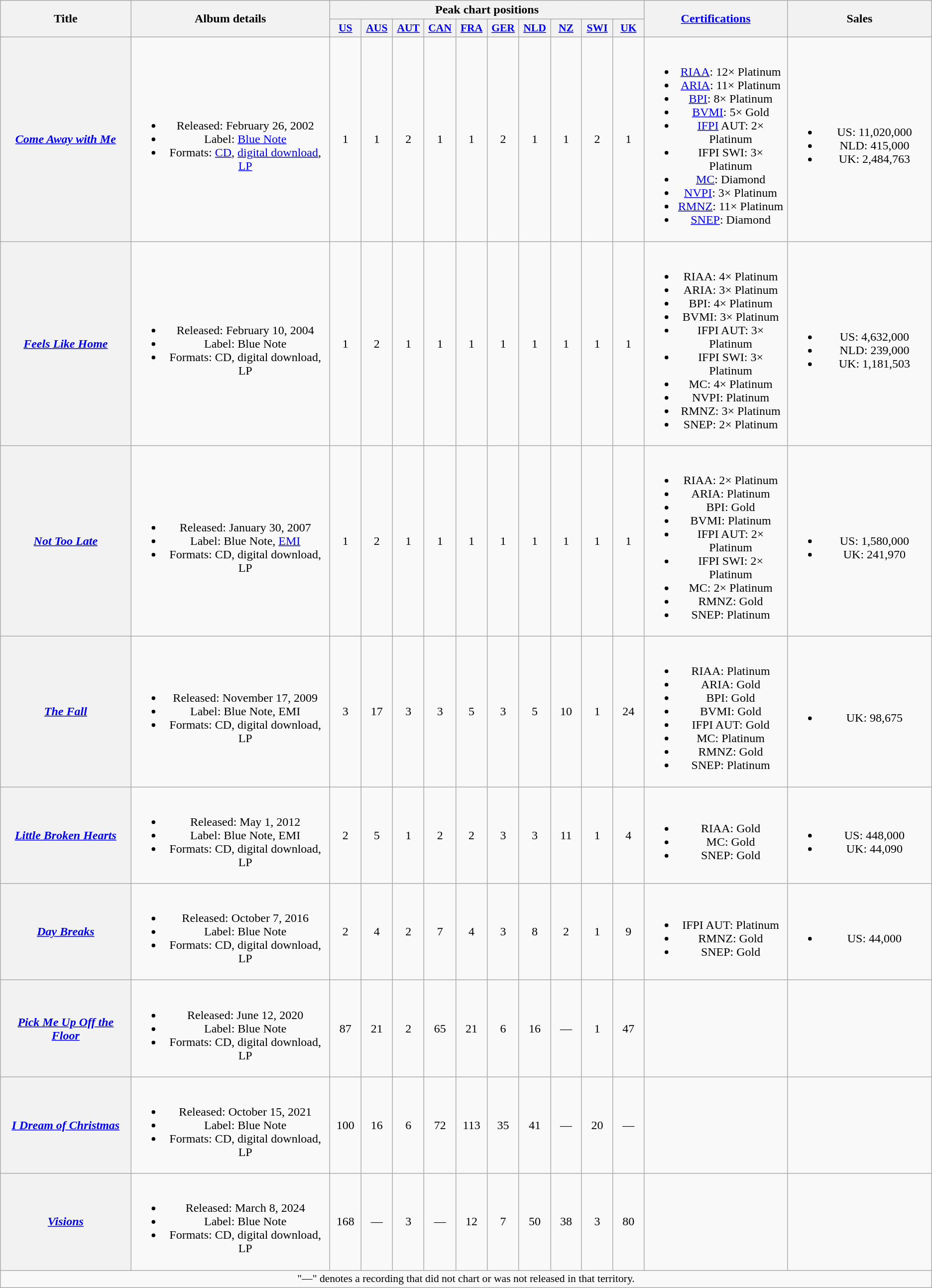<table class="wikitable plainrowheaders" style="text-align:center;">
<tr>
<th scope="col" rowspan="2" style="width:11em;">Title</th>
<th scope="col" rowspan="2" style="width:17em;">Album details</th>
<th scope="col" colspan="10">Peak chart positions</th>
<th scope="col" rowspan="2" style="width:12em;"><a href='#'>Certifications</a></th>
<th scope="col" rowspan="2" style="width:12em;">Sales</th>
</tr>
<tr>
<th scope="col" style="width:2.5em;font-size:90%;"><a href='#'>US</a><br></th>
<th scope="col" style="width:2.5em;font-size:90%;"><a href='#'>AUS</a><br></th>
<th scope="col" style="width:2.5em;font-size:90%;"><a href='#'>AUT</a><br></th>
<th scope="col" style="width:2.5em;font-size:90%;"><a href='#'>CAN</a><br></th>
<th scope="col" style="width:2.5em;font-size:90%;"><a href='#'>FRA</a><br></th>
<th scope="col" style="width:2.5em;font-size:90%;"><a href='#'>GER</a><br></th>
<th scope="col" style="width:2.5em;font-size:90%;"><a href='#'>NLD</a><br></th>
<th scope="col" style="width:2.5em;font-size:90%;"><a href='#'>NZ</a><br></th>
<th scope="col" style="width:2.5em;font-size:90%;"><a href='#'>SWI</a><br></th>
<th scope="col" style="width:2.5em;font-size:90%;"><a href='#'>UK</a><br></th>
</tr>
<tr>
<th scope="row"><em><a href='#'>Come Away with Me</a></em></th>
<td><br><ul><li>Released: February 26, 2002</li><li>Label: <a href='#'>Blue Note</a></li><li>Formats: <a href='#'>CD</a>, <a href='#'>digital download</a>,<br><a href='#'>LP</a></li></ul></td>
<td>1</td>
<td>1</td>
<td>2</td>
<td>1</td>
<td>1</td>
<td>2</td>
<td>1</td>
<td>1</td>
<td>2</td>
<td>1</td>
<td><br><ul><li><a href='#'>RIAA</a>: 12× Platinum</li><li><a href='#'>ARIA</a>: 11× Platinum</li><li><a href='#'>BPI</a>: 8× Platinum</li><li><a href='#'>BVMI</a>: 5× Gold</li><li><a href='#'>IFPI</a> AUT: 2× Platinum</li><li>IFPI SWI: 3× Platinum</li><li><a href='#'>MC</a>: Diamond</li><li><a href='#'>NVPI</a>: 3× Platinum</li><li><a href='#'>RMNZ</a>: 11× Platinum</li><li><a href='#'>SNEP</a>: Diamond</li></ul></td>
<td><br><ul><li>US: 11,020,000</li><li>NLD: 415,000</li><li>UK: 2,484,763</li></ul></td>
</tr>
<tr>
<th scope="row"><em><a href='#'>Feels Like Home</a></em></th>
<td><br><ul><li>Released: February 10, 2004</li><li>Label: Blue Note</li><li>Formats: CD, digital download, LP</li></ul></td>
<td>1</td>
<td>2</td>
<td>1</td>
<td>1</td>
<td>1</td>
<td>1</td>
<td>1</td>
<td>1</td>
<td>1</td>
<td>1</td>
<td><br><ul><li>RIAA: 4× Platinum</li><li>ARIA: 3× Platinum</li><li>BPI: 4× Platinum</li><li>BVMI: 3× Platinum</li><li>IFPI AUT: 3× Platinum</li><li>IFPI SWI: 3× Platinum</li><li>MC: 4× Platinum</li><li>NVPI: Platinum</li><li>RMNZ: 3× Platinum</li><li>SNEP: 2× Platinum</li></ul></td>
<td><br><ul><li>US: 4,632,000</li><li>NLD: 239,000</li><li>UK: 1,181,503</li></ul></td>
</tr>
<tr>
<th scope="row"><em><a href='#'>Not Too Late</a></em></th>
<td><br><ul><li>Released: January 30, 2007</li><li>Label: Blue Note, <a href='#'>EMI</a></li><li>Formats: CD, digital download, LP</li></ul></td>
<td>1</td>
<td>2</td>
<td>1</td>
<td>1</td>
<td>1</td>
<td>1</td>
<td>1</td>
<td>1</td>
<td>1</td>
<td>1</td>
<td><br><ul><li>RIAA: 2× Platinum</li><li>ARIA: Platinum</li><li>BPI: Gold</li><li>BVMI: Platinum</li><li>IFPI AUT: 2× Platinum</li><li>IFPI SWI: 2× Platinum</li><li>MC: 2× Platinum</li><li>RMNZ: Gold</li><li>SNEP: Platinum</li></ul></td>
<td><br><ul><li>US: 1,580,000</li><li>UK: 241,970</li></ul></td>
</tr>
<tr>
<th scope="row"><em><a href='#'>The Fall</a></em></th>
<td><br><ul><li>Released: November 17, 2009</li><li>Label: Blue Note, EMI</li><li>Formats: CD, digital download, LP</li></ul></td>
<td>3</td>
<td>17</td>
<td>3</td>
<td>3</td>
<td>5</td>
<td>3</td>
<td>5</td>
<td>10</td>
<td>1</td>
<td>24</td>
<td><br><ul><li>RIAA: Platinum</li><li>ARIA: Gold</li><li>BPI: Gold</li><li>BVMI: Gold</li><li>IFPI AUT: Gold</li><li>MC: Platinum</li><li>RMNZ: Gold</li><li>SNEP: Platinum</li></ul></td>
<td><br><ul><li>UK: 98,675</li></ul></td>
</tr>
<tr>
<th scope="row"><em><a href='#'>Little Broken Hearts</a></em></th>
<td><br><ul><li>Released: May 1, 2012</li><li>Label: Blue Note, EMI</li><li>Formats: CD, digital download,<br>LP</li></ul></td>
<td>2</td>
<td>5</td>
<td>1</td>
<td>2</td>
<td>2</td>
<td>3</td>
<td>3</td>
<td>11</td>
<td>1</td>
<td>4</td>
<td><br><ul><li>RIAA: Gold</li><li>MC: Gold</li><li>SNEP: Gold</li></ul></td>
<td><br><ul><li>US: 448,000</li><li>UK: 44,090</li></ul></td>
</tr>
<tr>
<th scope="row"><em><a href='#'>Day Breaks</a></em></th>
<td><br><ul><li>Released: October 7, 2016</li><li>Label: Blue Note</li><li>Formats: CD, digital download,<br>LP</li></ul></td>
<td>2</td>
<td>4</td>
<td>2</td>
<td>7</td>
<td>4</td>
<td>3</td>
<td>8</td>
<td>2</td>
<td>1</td>
<td>9</td>
<td><br><ul><li>IFPI AUT: Platinum</li><li>RMNZ: Gold</li><li>SNEP: Gold</li></ul></td>
<td><br><ul><li>US: 44,000</li></ul></td>
</tr>
<tr>
<th scope="row"><em><a href='#'>Pick Me Up Off the Floor</a></em></th>
<td><br><ul><li>Released: June 12, 2020</li><li>Label: Blue Note</li><li>Formats: CD, digital download, LP</li></ul></td>
<td>87</td>
<td>21</td>
<td>2</td>
<td>65</td>
<td>21</td>
<td>6</td>
<td>16</td>
<td>—</td>
<td>1</td>
<td>47</td>
<td></td>
<td></td>
</tr>
<tr>
<th scope="row"><em><a href='#'>I Dream of Christmas</a></em></th>
<td><br><ul><li>Released: October 15, 2021</li><li>Label: Blue Note</li><li>Formats: CD, digital download, LP</li></ul></td>
<td>100</td>
<td>16</td>
<td>6</td>
<td>72</td>
<td>113</td>
<td>35</td>
<td>41</td>
<td>—</td>
<td>20</td>
<td>—</td>
<td></td>
<td></td>
</tr>
<tr>
<th scope="row"><em><a href='#'>Visions</a></em></th>
<td><br><ul><li>Released: March 8, 2024</li><li>Label: Blue Note</li><li>Formats: CD, digital download, LP</li></ul></td>
<td>168</td>
<td>—</td>
<td>3</td>
<td>—</td>
<td>12</td>
<td>7</td>
<td>50</td>
<td>38</td>
<td>3</td>
<td>80</td>
<td></td>
<td></td>
</tr>
<tr>
<td colspan="14" style="font-size:90%">"—" denotes a recording that did not chart or was not released in that territory.</td>
</tr>
</table>
